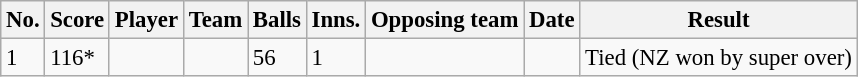<table class="wikitable sortable" style="font-size:95%">
<tr>
<th>No.</th>
<th>Score</th>
<th>Player</th>
<th>Team</th>
<th>Balls</th>
<th>Inns.</th>
<th>Opposing team</th>
<th>Date</th>
<th>Result</th>
</tr>
<tr>
<td>1</td>
<td>116*</td>
<td></td>
<td></td>
<td>56</td>
<td>1</td>
<td></td>
<td></td>
<td>Tied (NZ won by super over)</td>
</tr>
</table>
